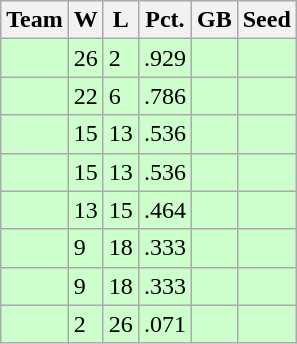<table class=wikitable>
<tr>
<th>Team</th>
<th>W</th>
<th>L</th>
<th>Pct.</th>
<th>GB</th>
<th>Seed</th>
</tr>
<tr bgcolor=#ccffcc>
<td></td>
<td>26</td>
<td>2</td>
<td>.929</td>
<td></td>
<td></td>
</tr>
<tr bgcolor=#ccffcc>
<td></td>
<td>22</td>
<td>6</td>
<td>.786</td>
<td></td>
<td></td>
</tr>
<tr bgcolor=#ccffcc>
<td></td>
<td>15</td>
<td>13</td>
<td>.536</td>
<td></td>
<td></td>
</tr>
<tr bgcolor=#ccffcc>
<td></td>
<td>15</td>
<td>13</td>
<td>.536</td>
<td></td>
<td></td>
</tr>
<tr bgcolor=#ccffcc>
<td></td>
<td>13</td>
<td>15</td>
<td>.464</td>
<td></td>
<td></td>
</tr>
<tr bgcolor=#ccffcc>
<td></td>
<td>9</td>
<td>18</td>
<td>.333</td>
<td></td>
<td></td>
</tr>
<tr bgcolor=#ccffcc>
<td></td>
<td>9</td>
<td>18</td>
<td>.333</td>
<td></td>
<td></td>
</tr>
<tr bgcolor=#ccffcc>
<td></td>
<td>2</td>
<td>26</td>
<td>.071</td>
<td></td>
<td></td>
</tr>
</table>
